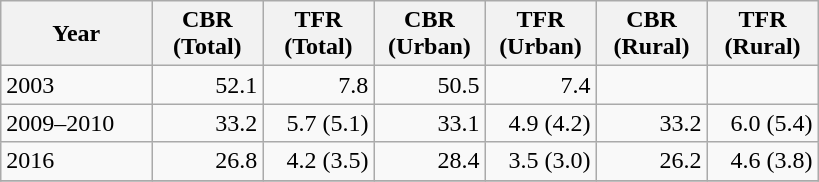<table class="wikitable">
<tr>
<th style="width:70pt;">Year</th>
<th style="width:50pt;">CBR (Total)</th>
<th style="width:50pt;">TFR (Total)</th>
<th style="width:50pt;">CBR (Urban)</th>
<th style="width:50pt;">TFR (Urban)</th>
<th style="width:50pt;">CBR (Rural)</th>
<th style="width:50pt;">TFR (Rural)</th>
</tr>
<tr>
<td>2003</td>
<td style="text-align:right;">52.1</td>
<td style="text-align:right;">7.8</td>
<td style="text-align:right;">50.5</td>
<td style="text-align:right;">7.4</td>
<td style="text-align:right;"></td>
<td style="text-align:right;"></td>
</tr>
<tr>
<td>2009–2010</td>
<td style="text-align:right;">33.2</td>
<td style="text-align:right;">5.7 (5.1)</td>
<td style="text-align:right;">33.1</td>
<td style="text-align:right;">4.9 (4.2)</td>
<td style="text-align:right;">33.2</td>
<td style="text-align:right;">6.0 (5.4)</td>
</tr>
<tr>
<td>2016</td>
<td style="text-align:right;">26.8</td>
<td style="text-align:right;">4.2 (3.5)</td>
<td style="text-align:right;">28.4</td>
<td style="text-align:right;">3.5 (3.0)</td>
<td style="text-align:right;">26.2</td>
<td style="text-align:right;">4.6 (3.8)</td>
</tr>
<tr>
</tr>
</table>
